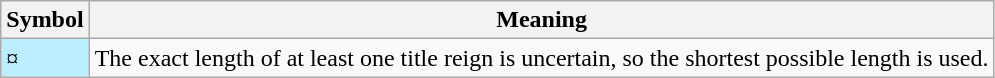<table class="wikitable">
<tr>
<th><strong>Symbol</strong></th>
<th><strong>Meaning</strong></th>
</tr>
<tr>
<td style="background-color:#bbeeff">¤</td>
<td>The exact length of at least one title reign is uncertain, so the shortest possible length is used.</td>
</tr>
</table>
